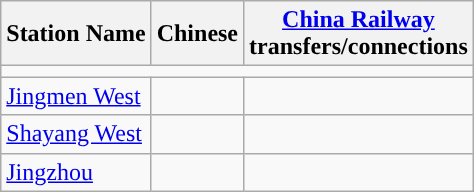<table class="wikitable">
<tr>
<th>Station Name</th>
<th>Chinese</th>
<th><a href='#'>China Railway</a><br>transfers/connections<br></th>
</tr>
<tr style="background:#">
<td colspan = "11"></td>
</tr>
<tr>
<td><a href='#'>Jingmen West</a></td>
<td></td>
<td></td>
</tr>
<tr>
<td><a href='#'>Shayang West</a></td>
<td></td>
<td></td>
</tr>
<tr>
<td><a href='#'>Jingzhou</a></td>
<td></td>
<td></td>
</tr>
</table>
